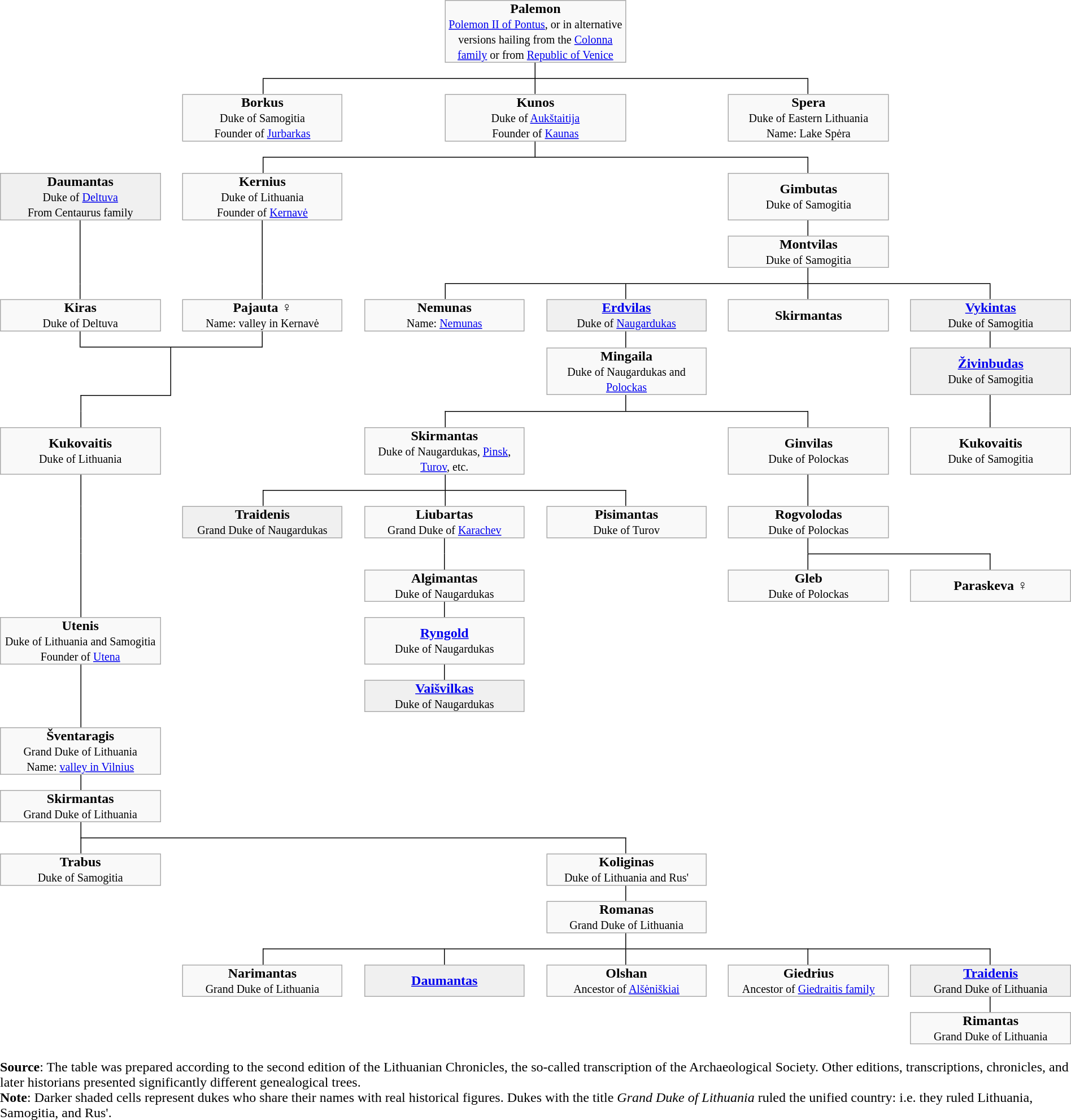<table width="100%" style="text-align:center; vertical-align:middle;" cellspacing="0" cellpadding="0" border=0 valign=top>
<tr>
<td 1 width=7.5%> </td>
<td 2 width=7.5%> </td>
<td 3 width=1%> </td>
<td 4 width=1%> </td>
<td 5 width=7.5%> </td>
<td 6 width=7.5%> </td>
<td 7 width=2%> </td>
<td 8 width=7.5%> </td>
<td 9 width=7.5%> </td>
<td 10 width=1%> </td>
<td 11 width=1%> </td>
<td 12 width=7.5%> </td>
<td 13 width=7.5%> </td>
<td 14 width=2%> </td>
<td 15 width=7.5%> </td>
<td 16 width=7.5%> </td>
<td 17 width=2%> </td>
<td 18 width=7.5%> </td>
<td 19 width=7.5%> </td>
</tr>
<tr>
<td colspan=8></td>
<td colspan=4 style="border:1px solid #aaa;" bgcolor="f9f9f9"><strong>Palemon</strong> <br><small><a href='#'>Polemon II of Pontus</a>, or in alternative versions hailing from the <a href='#'>Colonna family</a> or from <a href='#'>Republic of Venice</a></small></td>
</tr>
<tr>
<td colspan=5></td>
<td colspan=5 style="border-width: 0px 1px 1px 0px; border-style: solid; border-color:black;"> </td>
<td colspan=5 style="border-width: 0px 0px 1px 0px; border-style: solid; border-color:black;"> </td>
</tr>
<tr>
<td colspan=5></td>
<td colspan=5 style="border-width: 0px 1px 0px 1px; border-style: solid; border-color:black;"> </td>
<td colspan=5 style="border-width: 0px 1px 0px 0px; border-style: solid; border-color:black;"> </td>
</tr>
<tr>
<td colspan=4></td>
<td colspan=2 style="border:1px solid #aaa;" bgcolor="f9f9f9"><strong>Borkus</strong> <br><small>Duke of Samogitia</small> <br><small>Founder of <a href='#'>Jurbarkas</a></small></td>
<td colspan=2></td>
<td colspan=4 style="border:1px solid #aaa;" bgcolor="f9f9f9"><strong>Kunos</strong> <br><small>Duke of <a href='#'>Aukštaitija</a></small><br><small>Founder of <a href='#'>Kaunas</a></small></td>
<td colspan=2></td>
<td colspan=2 style="border:1px solid #aaa;" bgcolor="f9f9f9"><strong>Spera</strong> <br><small>Duke of Eastern Lithuania</small><br><small>Name: Lake Spėra</small></td>
</tr>
<tr>
<td colspan=5></td>
<td colspan=5 style="border-width: 0px 1px 1px 0px; border-style: solid; border-color:black;"> </td>
<td colspan=5 style="border-width: 0px 0px 1px 0px; border-style: solid; border-color:black;"> </td>
</tr>
<tr>
<td colspan=5></td>
<td colspan=5 style="border-width: 0px 0px 0px 1px; border-style: solid; border-color:black;"> </td>
<td colspan=5 style="border-width: 0px 1px 0px 0px; border-style: solid; border-color:black;"> </td>
</tr>
<tr>
<td colspan=2 style="border:1px solid #aaa;" bgcolor="f0f0f0"><strong>Daumantas</strong> <br><small>Duke of <a href='#'>Deltuva</a></small><br><small>From Centaurus family</small></td>
<td colspan=2></td>
<td colspan=2 style="border:1px solid #aaa;" bgcolor="f9f9f9"><strong>Kernius</strong> <br><small>Duke of Lithuania</small><br><small>Founder of <a href='#'>Kernavė</a></small></td>
<td colspan=8></td>
<td colspan=2 style="border:1px solid #aaa;" bgcolor="f9f9f9"><strong>Gimbutas</strong> <br><small> Duke of Samogitia</small></td>
</tr>
<tr>
<td style="border-width: 0px 1px 0px 0px; border-style: solid; border-color:black;"> </td>
<td colspan=4 style="border-width: 0px 1px 0px 0px; border-style: solid; border-color:black;"> </td>
<td colspan=10 style="border-width: 0px 1px 0px 0px; border-style: solid; border-color:black;"> </td>
</tr>
<tr>
<td style="border-width: 0px 1px 0px 0px; border-style: solid; border-color:black;"> </td>
<td colspan=4 style="border-width: 0px 1px 0px 0px; border-style: solid; border-color:black;"> </td>
<td colspan=9></td>
<td colspan=2 style="border:1px solid #aaa;" bgcolor="f9f9f9"><strong>Montvilas</strong> <br><small>Duke of Samogitia</small></td>
</tr>
<tr>
<td style="border-width: 0px 1px 0px 0px; border-style: solid; border-color:black;"> </td>
<td colspan=4 style="border-width: 0px 1px 0px 0px; border-style: solid; border-color:black;"> </td>
<td colspan=3></td>
<td colspan=7 style="border-width: 0px 1px 1px 0px; border-style: solid; border-color:black;"> </td>
<td colspan=3 style="border-width: 0px 0px 1px 0px; border-style: solid; border-color:black;"> </td>
</tr>
<tr>
<td style="border-width: 0px 1px 0px 0px; border-style: solid; border-color:black;"> </td>
<td colspan=4 style="border-width: 0px 1px 0px 0px; border-style: solid; border-color:black;"> </td>
<td colspan=3></td>
<td colspan=4 style="border-width: 0px 1px 0px 1px; border-style: solid; border-color:black;"> </td>
<td colspan=3 style="border-width: 0px 1px 0px 0px; border-style: solid; border-color:black;"> </td>
<td colspan=3 style="border-width: 0px 1px 0px 0px; border-style: solid; border-color:black;"> </td>
</tr>
<tr>
<td colspan=2 style="border:1px solid #aaa;" bgcolor="f9f9f9"><strong>Kiras</strong> <br><small>Duke of Deltuva</small></td>
<td colspan=2></td>
<td colspan=2 style="border:1px solid #aaa;" bgcolor="f9f9f9"><strong>Pajauta</strong> ♀ <br><small>Name: valley in Kernavė</small></td>
<td></td>
<td colspan=2 style="border:1px solid #aaa;" bgcolor="f9f9f9"><strong>Nemunas</strong> <br><small>Name: <a href='#'>Nemunas</a></small></td>
<td colspan=2></td>
<td colspan=2 style="border:1px solid #aaa;" bgcolor="f0f0f0"><strong><a href='#'>Erdvilas</a></strong> <br><small>Duke of <a href='#'>Naugardukas</a></small></td>
<td></td>
<td colspan=2 style="border:1px solid #aaa;" bgcolor="f9f9f9"><strong>Skirmantas</strong></td>
<td></td>
<td colspan=2 style="border:1px solid #aaa;" bgcolor="f0f0f0"><strong><a href='#'>Vykintas</a></strong> <br><small>Duke of Samogitia</small></td>
</tr>
<tr>
<td style="border-width: 0px 1px 0px 0px; border-style: solid; border-color:black;"> </td>
<td colspan=4 style="border-width: 0px 1px 1px 0px; border-style: solid; border-color:black;"> </td>
<td colspan=7 style="border-width: 0px 1px 0px 0px; border-style: solid; border-color:black;"> </td>
<td colspan=6 style="border-width: 0px 1px 0px 0px; border-style: solid; border-color:black;"> </td>
</tr>
<tr>
<td colspan=3 style="border-width: 0px 1px 0px 0px; border-style: solid; border-color:black;"> </td>
<td colspan=8></td>
<td colspan=2 style="border:1px solid #aaa;" bgcolor="f9f9f9"><strong>Mingaila</strong> <br><small>Duke of Naugardukas and <a href='#'>Polockas</a></small></td>
<td colspan=4></td>
<td colspan=2 style="border:1px solid #aaa;" bgcolor="f0f0f0"><strong><a href='#'>Živinbudas</a></strong> <br><small>Duke of Samogitia</small></td>
</tr>
<tr>
<td></td>
<td colspan=2 style="border-width: 1px 0px 0px 1px; border-style: solid; border-color:black;"> </td>
<td colspan=9 style="border-width: 0px 1px 0px 0px; border-style: solid; border-color:black;"> </td>
<td colspan=6 style="border-width: 0px 1px 0px 0px; border-style: solid; border-color:black;"> </td>
</tr>
<tr>
<td></td>
<td colspan=7 style="border-width: 0px 0px 0px 1px; border-style: solid; border-color:black;"> </td>
<td colspan=7 style="border-width: 1px 1px 0px 1px; border-style: solid; border-color:black;"> </td>
<td colspan=3 style="border-width: 0px 1px 0px 0px; border-style: solid; border-color:black;"> </td>
</tr>
<tr>
<td colspan=2 style="border:1px solid #aaa;" bgcolor="f9f9f9"><strong>Kukovaitis</strong> <br><small>Duke of Lithuania</small></td>
<td colspan=5></td>
<td colspan=2 style="border:1px solid #aaa;" bgcolor="f9f9f9"><strong>Skirmantas</strong> <br><small>Duke of Naugardukas, <a href='#'>Pinsk</a>, <a href='#'>Turov</a>, etc.</small></td>
<td colspan=5></td>
<td colspan=2 style="border:1px solid #aaa;" bgcolor="f9f9f9"><strong>Ginvilas</strong> <br><small>Duke of Polockas</small></td>
<td></td>
<td colspan=2 style="border:1px solid #aaa;" bgcolor="f9f9f9"><strong>Kukovaitis</strong> <br><small>Duke of Samogitia</small></td>
</tr>
<tr>
<td></td>
<td colspan=7 style="border-width: 0px 0px 0px 1px; border-style: solid; border-color:black;"> </td>
<td colspan=7 style="border-width: 0px 1px 0px 1px; border-style: solid; border-color:black;"> </td>
</tr>
<tr>
<td></td>
<td colspan=4 style="border-width: 0px 0px 0px 1px; border-style: solid; border-color:black;"> </td>
<td colspan=3 style="border-width: 1px 0px 0px 1px; border-style: solid; border-color:black;"> </td>
<td colspan=4 style="border-width: 1px 1px 0px 1px; border-style: solid; border-color:black;"> </td>
<td colspan=3 style="border-width: 0px 1px 0px 0px; border-style: solid; border-color:black;"> </td>
</tr>
<tr>
<td></td>
<td colspan=3 style="border-width: 0px 0px 0px 1px; border-style: solid; border-color:black;"> </td>
<td colspan=2 style="border:1px solid #aaa;" bgcolor="f0f0f0"><strong>Traidenis</strong> <br><small>Grand Duke of Naugardukas</small></td>
<td></td>
<td colspan=2 style="border:1px solid #aaa;" bgcolor="f9f9f9"><strong>Liubartas</strong> <br><small>Grand Duke of <a href='#'>Karachev</a></small></td>
<td colspan=2></td>
<td colspan=2 style="border:1px solid #aaa;" bgcolor="f9f9f9"><strong>Pisimantas</strong> <br><small>Duke of Turov</small></td>
<td></td>
<td colspan=2 style="border:1px solid #aaa;" bgcolor="f9f9f9"><strong>Rogvolodas</strong> <br><small>Duke of Polockas</small></td>
</tr>
<tr>
<td></td>
<td colspan=7 style="border-width: 0px 1px 0px 1px; border-style: solid; border-color:black;"> </td>
<td colspan=7 style="border-width: 0px 1px 0px 0px; border-style: solid; border-color:black;"> </td>
</tr>
<tr>
<td></td>
<td colspan=7 style="border-width: 0px 1px 0px 1px; border-style: solid; border-color:black;"> </td>
<td colspan=7 style="border-width: 0px 1px 0px 0px; border-style: solid; border-color:black;"> </td>
<td colspan=3 style="border-width: 1px 1px 0px 0px; border-style: solid; border-color:black;"> </td>
</tr>
<tr>
<td></td>
<td colspan=6 style="border-width: 0px 0px 0px 1px; border-style: solid; border-color:black;"> </td>
<td colspan=2 style="border:1px solid #aaa;" bgcolor="f9f9f9"><strong>Algimantas</strong> <br><small>Duke of Naugardukas</small></td>
<td colspan=5></td>
<td colspan=2 style="border:1px solid #aaa;" bgcolor="f9f9f9"><strong>Gleb</strong> <br><small>Duke of Polockas</small></td>
<td></td>
<td colspan=2 style="border:1px solid #aaa;" bgcolor="f9f9f9"><strong>Paraskeva</strong> ♀</td>
</tr>
<tr>
<td></td>
<td colspan=7 style="border-width: 0px 1px 0px 1px; border-style: solid; border-color:black;"> </td>
</tr>
<tr>
<td colspan=2 style="border:1px solid #aaa;" bgcolor="f9f9f9"><strong>Utenis</strong> <br><small>Duke of Lithuania and Samogitia</small><br><small>Founder of <a href='#'>Utena</a></small></td>
<td colspan=5></td>
<td colspan=2 style="border:1px solid #aaa;" bgcolor="f9f9f9"><strong><a href='#'>Ryngold</a></strong> <br><small>Duke of Naugardukas</small></td>
</tr>
<tr>
<td></td>
<td colspan=7 style="border-width: 0px 1px 0px 1px; border-style: solid; border-color:black;"> </td>
</tr>
<tr>
<td></td>
<td colspan=6 style="border-width: 0px 0px 0px 1px; border-style: solid; border-color:black;"> </td>
<td colspan=2 style="border:1px solid #aaa;" bgcolor="f0f0f0"><strong><a href='#'>Vaišvilkas</a></strong> <br><small>Duke of Naugardukas</small></td>
</tr>
<tr>
<td></td>
<td style="border-width: 0px 0px 0px 1px; border-style: solid; border-color:black;"> </td>
</tr>
<tr>
<td colspan=2 style="border:1px solid #aaa;" bgcolor="f9f9f9"><strong>Šventaragis</strong> <br><small>Grand Duke of Lithuania</small><br><small>Name: <a href='#'>valley in Vilnius</a></small></td>
</tr>
<tr>
<td></td>
<td style="border-width: 0px 0px 0px 1px; border-style: solid; border-color:black;"> </td>
</tr>
<tr>
<td colspan=2 style="border:1px solid #aaa;" bgcolor="f9f9f9"><strong>Skirmantas</strong> <br><small>Grand Duke of Lithuania</small></td>
</tr>
<tr>
<td></td>
<td style="border-width: 0px 0px 0px 1px; border-style: solid; border-color:black;"> </td>
</tr>
<tr>
<td></td>
<td colspan=11 style="border-width: 1px 1px 0px 1px; border-style: solid; border-color:black;"> </td>
</tr>
<tr>
<td colspan=2 style="border:1px solid #aaa;" bgcolor="f9f9f9"><strong>Trabus</strong> <br><small>Duke of Samogitia</small></td>
<td colspan=9></td>
<td colspan=2 style="border:1px solid #aaa;" bgcolor="f9f9f9"><strong>Koliginas</strong> <br><small>Duke of Lithuania and Rus'</small></td>
</tr>
<tr>
<td colspan=12 style="border-width: 0px 1px 0px 0px; border-style: solid; border-color:black;"> </td>
</tr>
<tr>
<td colspan=11></td>
<td colspan=2 style="border:1px solid #aaa;" bgcolor="f9f9f9"><strong>Romanas</strong> <br><small>Grand Duke of Lithuania</small></td>
</tr>
<tr>
<td colspan=12 style="border-width: 0px 1px 0px 0px; border-style: solid; border-color:black;"> </td>
</tr>
<tr>
<td colspan=5></td>
<td colspan=3 style="border-width: 1px 1px 0px 1px; border-style: solid; border-color:black;"> </td>
<td colspan=4 style="border-width: 1px 1px 0px 0px; border-style: solid; border-color:black;"> </td>
<td colspan=3 style="border-width: 1px 1px 0px 0px; border-style: solid; border-color:black;"> </td>
<td colspan=3 style="border-width: 1px 1px 0px 0px; border-style: solid; border-color:black;"> </td>
</tr>
<tr>
<td colspan=4></td>
<td colspan=2 style="border:1px solid #aaa;" bgcolor="f9f9f9"><strong>Narimantas</strong> <br><small>Grand Duke of Lithuania</small></td>
<td></td>
<td colspan=2 style="border:1px solid #aaa;" bgcolor="f0f0f0"><strong><a href='#'>Daumantas</a></strong></td>
<td colspan=2></td>
<td colspan=2 style="border:1px solid #aaa;" bgcolor="f9f9f9"><strong>Olshan</strong> <br><small>Ancestor of <a href='#'>Alšėniškiai</a></small></td>
<td></td>
<td colspan=2 style="border:1px solid #aaa;" bgcolor="f9f9f9"><strong>Giedrius</strong> <br><small>Ancestor of <a href='#'>Giedraitis family</a></small></td>
<td></td>
<td colspan=2 style="border:1px solid #aaa;" bgcolor="f0f0f0"><strong><a href='#'>Traidenis</a></strong> <br><small>Grand Duke of Lithuania</small></td>
</tr>
<tr>
<td colspan=18 style="border-width: 0px 1px 0px 0px; border-style: solid; border-color:black;"> </td>
</tr>
<tr>
<td colspan=17></td>
<td colspan=2 style="border:1px solid #aaa;" bgcolor="f9f9f9"><strong>Rimantas</strong> <br><small>Grand Duke of Lithuania</small></td>
</tr>
<tr>
<td> </td>
</tr>
<tr>
<td colspan=19 align=left><strong>Source</strong>:  The table was prepared according to the second edition of the Lithuanian Chronicles, the so-called transcription of the Archaeological Society. Other editions, transcriptions, chronicles, and later historians presented significantly different genealogical trees.<br><strong>Note</strong>: Darker shaded cells represent dukes who share their names with real historical figures. Dukes with the title <em>Grand Duke of Lithuania</em> ruled the unified country: i.e. they ruled Lithuania, Samogitia, and Rus'.</td>
</tr>
</table>
